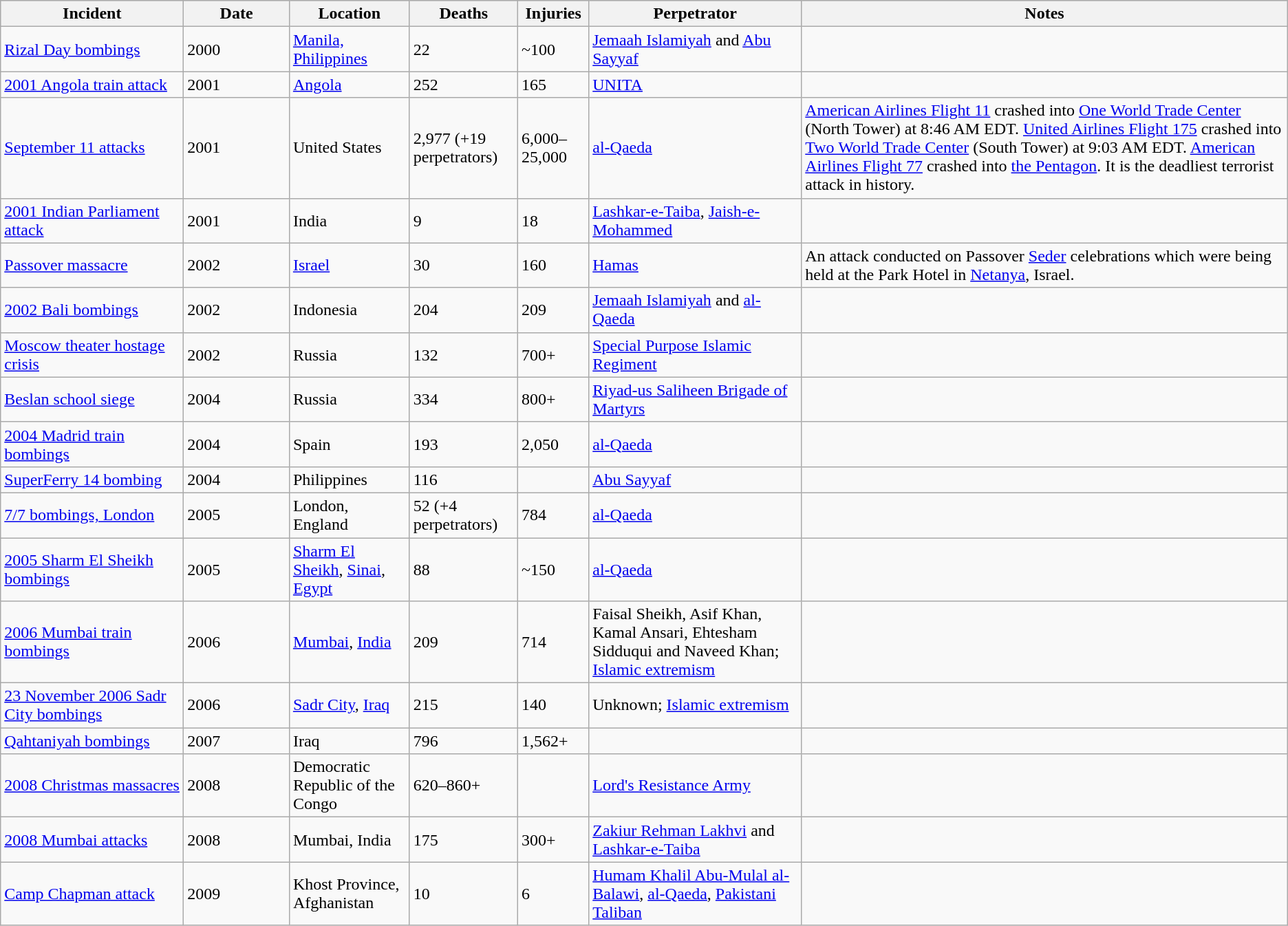<table class="sortable wikitable">
<tr style="background:#CCCC;">
<th width=170pt>Incident</th>
<th data-sort-type="isoDate" width=95pt>Date</th>
<th data-sort-type="text">Location</th>
<th data-sort-type="number">Deaths</th>
<th data-sort-type="number">Injuries</th>
<th class="unsortable">Perpetrator</th>
<th class="unsortable">Notes</th>
</tr>
<tr>
<td><a href='#'>Rizal Day bombings</a></td>
<td>2000</td>
<td><a href='#'>Manila, Philippines</a></td>
<td>22</td>
<td>~100</td>
<td><a href='#'>Jemaah Islamiyah</a> and <a href='#'>Abu Sayyaf</a></td>
<td></td>
</tr>
<tr>
<td><a href='#'>2001 Angola train attack</a></td>
<td>2001</td>
<td><a href='#'>Angola</a></td>
<td>252</td>
<td>165</td>
<td><a href='#'>UNITA</a></td>
<td></td>
</tr>
<tr>
<td><a href='#'>September 11 attacks</a></td>
<td>2001</td>
<td>United States</td>
<td>2,977 (+19 perpetrators)</td>
<td>6,000–25,000</td>
<td><a href='#'>al-Qaeda</a></td>
<td><a href='#'>American Airlines Flight 11</a> crashed into <a href='#'>One World Trade Center</a> (North Tower) at 8:46 AM EDT. <a href='#'>United Airlines Flight 175</a> crashed into <a href='#'>Two World Trade Center</a> (South Tower) at 9:03 AM EDT. <a href='#'>American Airlines Flight 77</a> crashed into <a href='#'>the Pentagon</a>. It is the deadliest terrorist attack in history.</td>
</tr>
<tr>
<td><a href='#'>2001 Indian Parliament attack</a></td>
<td>2001</td>
<td>India</td>
<td>9</td>
<td>18</td>
<td><a href='#'>Lashkar-e-Taiba</a>, <a href='#'>Jaish-e-Mohammed</a></td>
<td></td>
</tr>
<tr>
<td><a href='#'>Passover massacre</a></td>
<td>2002</td>
<td><a href='#'>Israel</a></td>
<td>30</td>
<td>160</td>
<td><a href='#'>Hamas</a></td>
<td>An attack conducted on Passover <a href='#'>Seder</a> celebrations which were being held at the Park Hotel in <a href='#'>Netanya</a>, Israel.</td>
</tr>
<tr>
<td><a href='#'>2002 Bali bombings</a></td>
<td>2002</td>
<td>Indonesia</td>
<td>204</td>
<td>209</td>
<td><a href='#'>Jemaah Islamiyah</a> and <a href='#'>al-Qaeda</a></td>
<td></td>
</tr>
<tr>
<td><a href='#'>Moscow theater hostage crisis</a></td>
<td>2002</td>
<td>Russia</td>
<td>132</td>
<td>700+</td>
<td><a href='#'>Special Purpose Islamic Regiment</a></td>
<td></td>
</tr>
<tr>
<td><a href='#'>Beslan school siege</a></td>
<td>2004</td>
<td>Russia</td>
<td>334</td>
<td>800+</td>
<td><a href='#'>Riyad-us Saliheen Brigade of Martyrs</a></td>
<td></td>
</tr>
<tr>
<td><a href='#'>2004 Madrid train bombings</a></td>
<td>2004</td>
<td>Spain</td>
<td>193</td>
<td>2,050</td>
<td><a href='#'>al-Qaeda</a></td>
<td></td>
</tr>
<tr>
<td><a href='#'>SuperFerry 14 bombing</a></td>
<td>2004</td>
<td>Philippines</td>
<td>116</td>
<td></td>
<td><a href='#'>Abu Sayyaf</a></td>
<td></td>
</tr>
<tr>
<td><a href='#'>7/7 bombings, London</a></td>
<td>2005</td>
<td>London, England</td>
<td>52 (+4 perpetrators)</td>
<td>784</td>
<td><a href='#'>al-Qaeda</a></td>
<td></td>
</tr>
<tr>
<td><a href='#'>2005 Sharm El Sheikh bombings</a></td>
<td>2005</td>
<td><a href='#'>Sharm El Sheikh</a>, <a href='#'>Sinai</a>, <a href='#'>Egypt</a></td>
<td>88</td>
<td>~150</td>
<td><a href='#'>al-Qaeda</a></td>
<td></td>
</tr>
<tr>
<td><a href='#'>2006 Mumbai train bombings</a></td>
<td>2006</td>
<td><a href='#'>Mumbai</a>, <a href='#'>India</a></td>
<td>209</td>
<td>714</td>
<td>Faisal Sheikh, Asif Khan, Kamal Ansari, Ehtesham Sidduqui and Naveed Khan; <a href='#'>Islamic extremism</a></td>
<td></td>
</tr>
<tr>
<td><a href='#'>23 November 2006 Sadr City bombings</a></td>
<td>2006</td>
<td><a href='#'>Sadr City</a>, <a href='#'>Iraq</a></td>
<td>215</td>
<td>140</td>
<td>Unknown; <a href='#'>Islamic extremism</a></td>
<td></td>
</tr>
<tr>
<td><a href='#'>Qahtaniyah bombings</a></td>
<td>2007</td>
<td>Iraq</td>
<td>796</td>
<td>1,562+</td>
<td></td>
<td></td>
</tr>
<tr>
<td><a href='#'>2008 Christmas massacres</a></td>
<td>2008</td>
<td>Democratic Republic of the Congo</td>
<td>620–860+</td>
<td></td>
<td><a href='#'>Lord's Resistance Army</a></td>
<td></td>
</tr>
<tr>
<td><a href='#'>2008 Mumbai attacks</a></td>
<td>2008</td>
<td>Mumbai, India</td>
<td>175</td>
<td>300+</td>
<td><a href='#'>Zakiur Rehman Lakhvi</a> and <a href='#'>Lashkar-e-Taiba</a></td>
<td></td>
</tr>
<tr>
<td><a href='#'>Camp Chapman attack</a></td>
<td>2009</td>
<td>Khost Province, Afghanistan</td>
<td>10</td>
<td>6</td>
<td><a href='#'>Humam Khalil Abu-Mulal al-Balawi</a>, <a href='#'>al-Qaeda</a>, <a href='#'>Pakistani Taliban</a></td>
<td></td>
</tr>
</table>
